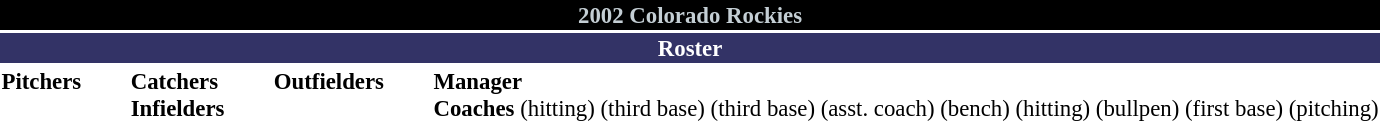<table class="toccolours" style="font-size: 95%;">
<tr>
<th colspan="10" style="background:#000000; color:#C4CED4; text-align:center;">2002 Colorado Rockies</th>
</tr>
<tr>
<td colspan="10" style="background:#333366; color:#FFFFFF; text-align:center;"><strong>Roster</strong></td>
</tr>
<tr>
<td valign="top"><strong>Pitchers</strong><br>



















</td>
<td style="width:25px;"></td>
<td valign="top"><strong>Catchers</strong><br>




<strong>Infielders</strong>







</td>
<td style="width:25px;"></td>
<td valign="top"><strong>Outfielders</strong><br>







</td>
<td style="width:25px;"></td>
<td valign="top"><strong>Manager</strong><br>

<strong>Coaches</strong>
 (hitting)
 (third base)
 (third base)
 (asst. coach)
 (bench)
 (hitting)
 (bullpen)
 (first base)
 (pitching)</td>
</tr>
</table>
